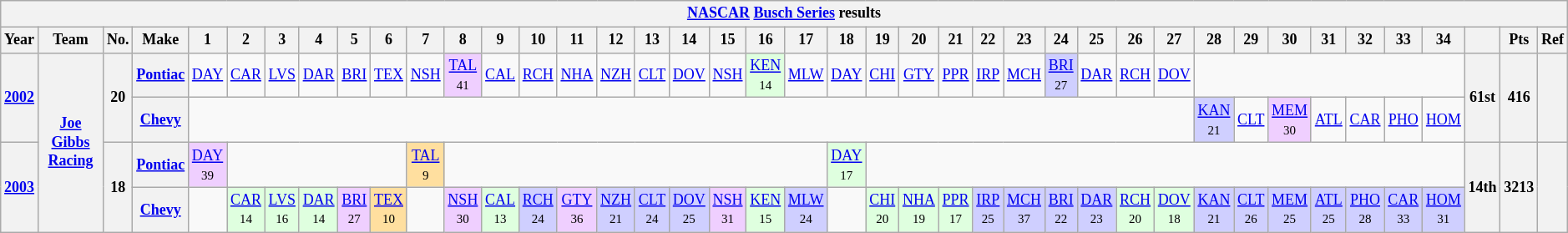<table class="wikitable" style="text-align:center; font-size:75%">
<tr>
<th colspan=42><a href='#'>NASCAR</a> <a href='#'>Busch Series</a> results</th>
</tr>
<tr>
<th>Year</th>
<th>Team</th>
<th>No.</th>
<th>Make</th>
<th>1</th>
<th>2</th>
<th>3</th>
<th>4</th>
<th>5</th>
<th>6</th>
<th>7</th>
<th>8</th>
<th>9</th>
<th>10</th>
<th>11</th>
<th>12</th>
<th>13</th>
<th>14</th>
<th>15</th>
<th>16</th>
<th>17</th>
<th>18</th>
<th>19</th>
<th>20</th>
<th>21</th>
<th>22</th>
<th>23</th>
<th>24</th>
<th>25</th>
<th>26</th>
<th>27</th>
<th>28</th>
<th>29</th>
<th>30</th>
<th>31</th>
<th>32</th>
<th>33</th>
<th>34</th>
<th></th>
<th>Pts</th>
<th>Ref</th>
</tr>
<tr>
<th rowspan=2><a href='#'>2002</a></th>
<th rowspan=4><a href='#'>Joe Gibbs Racing</a></th>
<th rowspan=2>20</th>
<th><a href='#'>Pontiac</a></th>
<td><a href='#'>DAY</a></td>
<td><a href='#'>CAR</a></td>
<td><a href='#'>LVS</a></td>
<td><a href='#'>DAR</a></td>
<td><a href='#'>BRI</a></td>
<td><a href='#'>TEX</a></td>
<td><a href='#'>NSH</a></td>
<td style="background:#EFCFFF;"><a href='#'>TAL</a><br><small>41</small></td>
<td><a href='#'>CAL</a></td>
<td><a href='#'>RCH</a></td>
<td><a href='#'>NHA</a></td>
<td><a href='#'>NZH</a></td>
<td><a href='#'>CLT</a></td>
<td><a href='#'>DOV</a></td>
<td><a href='#'>NSH</a></td>
<td style="background:#DFFFDF;"><a href='#'>KEN</a><br><small>14</small></td>
<td><a href='#'>MLW</a></td>
<td><a href='#'>DAY</a></td>
<td><a href='#'>CHI</a></td>
<td><a href='#'>GTY</a></td>
<td><a href='#'>PPR</a></td>
<td><a href='#'>IRP</a></td>
<td><a href='#'>MCH</a></td>
<td style="background:#CFCFFF;"><a href='#'>BRI</a><br><small>27</small></td>
<td><a href='#'>DAR</a></td>
<td><a href='#'>RCH</a></td>
<td><a href='#'>DOV</a></td>
<td colspan=7></td>
<th rowspan=2>61st</th>
<th rowspan=2>416</th>
<th rowspan=2></th>
</tr>
<tr>
<th><a href='#'>Chevy</a></th>
<td colspan=27></td>
<td style="background:#CFCFFF;"><a href='#'>KAN</a><br><small>21</small></td>
<td><a href='#'>CLT</a></td>
<td style="background:#EFCFFF;"><a href='#'>MEM</a><br><small>30</small></td>
<td><a href='#'>ATL</a></td>
<td><a href='#'>CAR</a></td>
<td><a href='#'>PHO</a></td>
<td><a href='#'>HOM</a></td>
</tr>
<tr>
<th rowspan=2><a href='#'>2003</a></th>
<th rowspan=2>18</th>
<th><a href='#'>Pontiac</a></th>
<td style="background:#EFCFFF;"><a href='#'>DAY</a><br><small>39</small></td>
<td colspan=5></td>
<td style="background:#FFDF9F;"><a href='#'>TAL</a><br><small>9</small></td>
<td colspan=10></td>
<td style="background:#DFFFDF;"><a href='#'>DAY</a><br><small>17</small></td>
<td colspan=16></td>
<th rowspan=2>14th</th>
<th rowspan=2>3213</th>
<th rowspan=2></th>
</tr>
<tr>
<th><a href='#'>Chevy</a></th>
<td></td>
<td style="background:#DFFFDF;"><a href='#'>CAR</a><br><small>14</small></td>
<td style="background:#DFFFDF;"><a href='#'>LVS</a><br><small>16</small></td>
<td style="background:#DFFFDF;"><a href='#'>DAR</a><br><small>14</small></td>
<td style="background:#EFCFFF;"><a href='#'>BRI</a><br><small>27</small></td>
<td style="background:#FFDF9F;"><a href='#'>TEX</a><br><small>10</small></td>
<td></td>
<td style="background:#EFCFFF;"><a href='#'>NSH</a><br><small>30</small></td>
<td style="background:#DFFFDF;"><a href='#'>CAL</a><br><small>13</small></td>
<td style="background:#CFCFFF;"><a href='#'>RCH</a><br><small>24</small></td>
<td style="background:#EFCFFF;"><a href='#'>GTY</a><br><small>36</small></td>
<td style="background:#CFCFFF;"><a href='#'>NZH</a><br><small>21</small></td>
<td style="background:#CFCFFF;"><a href='#'>CLT</a><br><small>24</small></td>
<td style="background:#CFCFFF;"><a href='#'>DOV</a><br><small>25</small></td>
<td style="background:#EFCFFF;"><a href='#'>NSH</a><br><small>31</small></td>
<td style="background:#DFFFDF;"><a href='#'>KEN</a><br><small>15</small></td>
<td style="background:#CFCFFF;"><a href='#'>MLW</a><br><small>24</small></td>
<td></td>
<td style="background:#DFFFDF;"><a href='#'>CHI</a><br><small>20</small></td>
<td style="background:#DFFFDF;"><a href='#'>NHA</a><br><small>19</small></td>
<td style="background:#DFFFDF;"><a href='#'>PPR</a><br><small>17</small></td>
<td style="background:#CFCFFF;"><a href='#'>IRP</a><br><small>25</small></td>
<td style="background:#CFCFFF;"><a href='#'>MCH</a><br><small>37</small></td>
<td style="background:#CFCFFF;"><a href='#'>BRI</a><br><small>22</small></td>
<td style="background:#CFCFFF;"><a href='#'>DAR</a><br><small>23</small></td>
<td style="background:#DFFFDF;"><a href='#'>RCH</a><br><small>20</small></td>
<td style="background:#DFFFDF;"><a href='#'>DOV</a><br><small>18</small></td>
<td style="background:#CFCFFF;"><a href='#'>KAN</a><br><small>21</small></td>
<td style="background:#CFCFFF;"><a href='#'>CLT</a><br><small>26</small></td>
<td style="background:#CFCFFF;"><a href='#'>MEM</a><br><small>25</small></td>
<td style="background:#CFCFFF;"><a href='#'>ATL</a><br><small>25</small></td>
<td style="background:#CFCFFF;"><a href='#'>PHO</a><br><small>28</small></td>
<td style="background:#CFCFFF;"><a href='#'>CAR</a><br><small>33</small></td>
<td style="background:#CFCFFF;"><a href='#'>HOM</a><br><small>31</small></td>
</tr>
</table>
